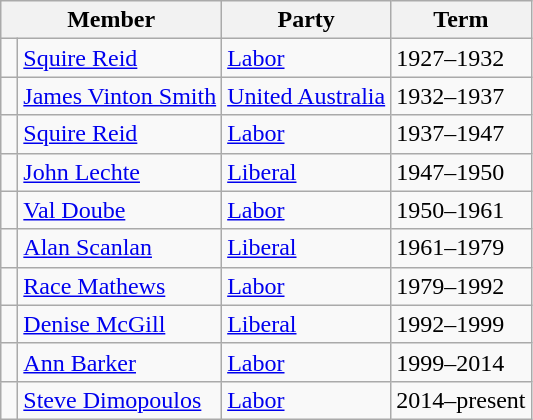<table class="wikitable">
<tr>
<th colspan="2">Member</th>
<th>Party</th>
<th>Term</th>
</tr>
<tr>
<td> </td>
<td><a href='#'>Squire Reid</a></td>
<td><a href='#'>Labor</a></td>
<td>1927–1932</td>
</tr>
<tr>
<td> </td>
<td><a href='#'>James Vinton Smith</a></td>
<td><a href='#'>United Australia</a></td>
<td>1932–1937</td>
</tr>
<tr>
<td> </td>
<td><a href='#'>Squire Reid</a></td>
<td><a href='#'>Labor</a></td>
<td>1937–1947</td>
</tr>
<tr>
<td> </td>
<td><a href='#'>John Lechte</a></td>
<td><a href='#'>Liberal</a></td>
<td>1947–1950</td>
</tr>
<tr>
<td> </td>
<td><a href='#'>Val Doube</a></td>
<td><a href='#'>Labor</a></td>
<td>1950–1961</td>
</tr>
<tr>
<td> </td>
<td><a href='#'>Alan Scanlan</a></td>
<td><a href='#'>Liberal</a></td>
<td>1961–1979</td>
</tr>
<tr>
<td> </td>
<td><a href='#'>Race Mathews</a></td>
<td><a href='#'>Labor</a></td>
<td>1979–1992</td>
</tr>
<tr>
<td> </td>
<td><a href='#'>Denise McGill</a></td>
<td><a href='#'>Liberal</a></td>
<td>1992–1999</td>
</tr>
<tr>
<td> </td>
<td><a href='#'>Ann Barker</a></td>
<td><a href='#'>Labor</a></td>
<td>1999–2014</td>
</tr>
<tr>
<td> </td>
<td><a href='#'>Steve Dimopoulos</a></td>
<td><a href='#'>Labor</a></td>
<td>2014–present</td>
</tr>
</table>
